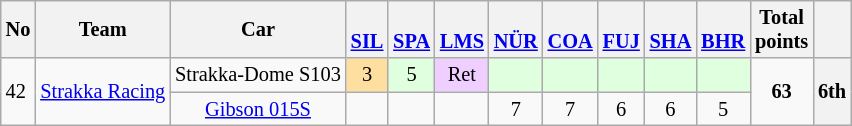<table class="wikitable" style="font-size: 85%; text-align:center;">
<tr>
<th valign="middle">No</th>
<th valign="middle">Team</th>
<th>Car</th>
<th><br><a href='#'>SIL</a></th>
<th><br><a href='#'>SPA</a></th>
<th><br><a href='#'>LMS</a></th>
<th><br><a href='#'>NÜR</a></th>
<th><br><a href='#'>COA</a></th>
<th><br><a href='#'>FUJ</a></th>
<th><br><a href='#'>SHA</a></th>
<th><br><a href='#'>BHR</a></th>
<th valign="middle">Total<br>points</th>
<th valign="middle"></th>
</tr>
<tr>
<td rowspan="2" align="left">42</td>
<td rowspan="2" align="left"> <a href='#'>Strakka Racing</a></td>
<td>Strakka-Dome S103</td>
<td style="background:#FFDF9F;">3</td>
<td style="background:#DFFFDF;">5</td>
<td style="background:#EFCFFF;">Ret</td>
<td style="background:#DFFFDF;"></td>
<td style="background:#DFFFDF;"></td>
<td style="background:#DFFFDF;"></td>
<td style="background:#DFFFDF;"></td>
<td style="background:#DFFFDF;"></td>
<td rowspan="2"><strong>63</strong></td>
<th rowspan="2">6th</th>
</tr>
<tr>
<td><a href='#'>Gibson 015S</a></td>
<td></td>
<td></td>
<td></td>
<td>7</td>
<td>7</td>
<td>6</td>
<td>6</td>
<td>5</td>
</tr>
</table>
